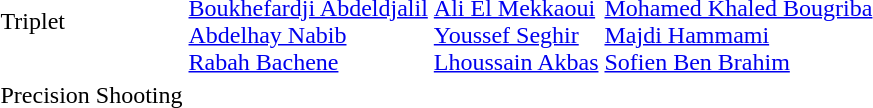<table>
<tr>
<td>Triplet</td>
<td><br><a href='#'>Boukhefardji Abdeldjalil</a><br><a href='#'>Abdelhay Nabib</a><br><a href='#'>Rabah Bachene</a></td>
<td><br><a href='#'>Ali El Mekkaoui</a><br><a href='#'>Youssef Seghir</a><br><a href='#'>Lhoussain Akbas</a></td>
<td><br><a href='#'>Mohamed Khaled Bougriba</a><br><a href='#'>Majdi Hammami</a><br><a href='#'>Sofien Ben Brahim</a></td>
</tr>
<tr>
<td>Precision Shooting</td>
<td></td>
<td></td>
<td></td>
</tr>
</table>
